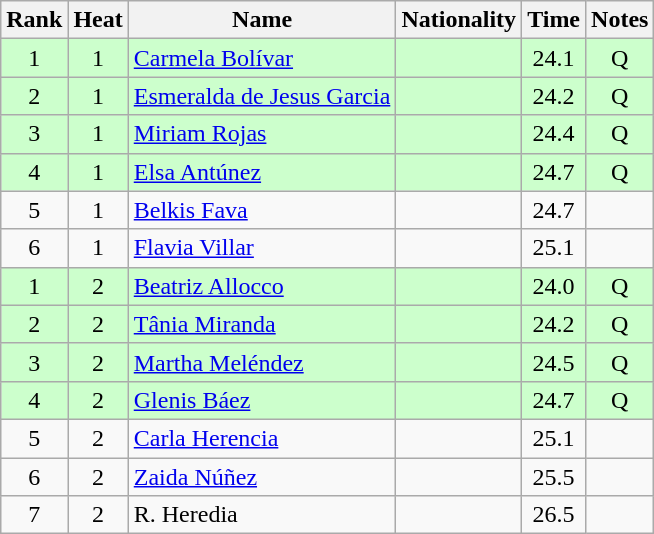<table class="wikitable sortable" style="text-align:center">
<tr>
<th>Rank</th>
<th>Heat</th>
<th>Name</th>
<th>Nationality</th>
<th>Time</th>
<th>Notes</th>
</tr>
<tr bgcolor=ccffcc>
<td>1</td>
<td>1</td>
<td align=left><a href='#'>Carmela Bolívar</a></td>
<td align=left></td>
<td>24.1</td>
<td>Q</td>
</tr>
<tr bgcolor=ccffcc>
<td>2</td>
<td>1</td>
<td align=left><a href='#'>Esmeralda de Jesus Garcia</a></td>
<td align=left></td>
<td>24.2</td>
<td>Q</td>
</tr>
<tr bgcolor=ccffcc>
<td>3</td>
<td>1</td>
<td align=left><a href='#'>Miriam Rojas</a></td>
<td align=left></td>
<td>24.4</td>
<td>Q</td>
</tr>
<tr bgcolor=ccffcc>
<td>4</td>
<td>1</td>
<td align=left><a href='#'>Elsa Antúnez</a></td>
<td align=left></td>
<td>24.7</td>
<td>Q</td>
</tr>
<tr>
<td>5</td>
<td>1</td>
<td align=left><a href='#'>Belkis Fava</a></td>
<td align=left></td>
<td>24.7</td>
<td></td>
</tr>
<tr>
<td>6</td>
<td>1</td>
<td align=left><a href='#'>Flavia Villar</a></td>
<td align=left></td>
<td>25.1</td>
<td></td>
</tr>
<tr bgcolor=ccffcc>
<td>1</td>
<td>2</td>
<td align=left><a href='#'>Beatriz Allocco</a></td>
<td align=left></td>
<td>24.0</td>
<td>Q</td>
</tr>
<tr bgcolor=ccffcc>
<td>2</td>
<td>2</td>
<td align=left><a href='#'>Tânia Miranda</a></td>
<td align=left></td>
<td>24.2</td>
<td>Q</td>
</tr>
<tr bgcolor=ccffcc>
<td>3</td>
<td>2</td>
<td align=left><a href='#'>Martha Meléndez</a></td>
<td align=left></td>
<td>24.5</td>
<td>Q</td>
</tr>
<tr bgcolor=ccffcc>
<td>4</td>
<td>2</td>
<td align=left><a href='#'>Glenis Báez</a></td>
<td align=left></td>
<td>24.7</td>
<td>Q</td>
</tr>
<tr>
<td>5</td>
<td>2</td>
<td align=left><a href='#'>Carla Herencia</a></td>
<td align=left></td>
<td>25.1</td>
<td></td>
</tr>
<tr>
<td>6</td>
<td>2</td>
<td align=left><a href='#'>Zaida Núñez</a></td>
<td align=left></td>
<td>25.5</td>
<td></td>
</tr>
<tr>
<td>7</td>
<td>2</td>
<td align=left>R. Heredia</td>
<td align=left></td>
<td>26.5</td>
<td></td>
</tr>
</table>
